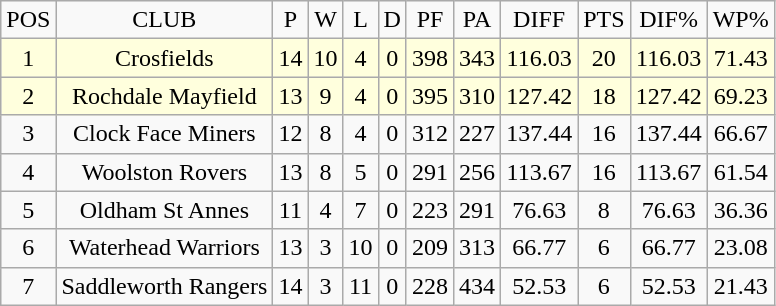<table class="wikitable" style="text-align: center;">
<tr>
<td>POS</td>
<td>CLUB</td>
<td>P</td>
<td>W</td>
<td>L</td>
<td>D</td>
<td>PF</td>
<td>PA</td>
<td>DIFF</td>
<td>PTS</td>
<td>DIF%</td>
<td>WP%</td>
</tr>
<tr style="background:#ffffdd;">
<td>1</td>
<td>Crosfields</td>
<td>14</td>
<td>10</td>
<td>4</td>
<td>0</td>
<td>398</td>
<td>343</td>
<td>116.03</td>
<td>20</td>
<td>116.03</td>
<td>71.43</td>
</tr>
<tr style="background:#ffffdd;">
<td>2</td>
<td>Rochdale Mayfield</td>
<td>13</td>
<td>9</td>
<td>4</td>
<td>0</td>
<td>395</td>
<td>310</td>
<td>127.42</td>
<td>18</td>
<td>127.42</td>
<td>69.23</td>
</tr>
<tr>
<td>3</td>
<td>Clock Face Miners</td>
<td>12</td>
<td>8</td>
<td>4</td>
<td>0</td>
<td>312</td>
<td>227</td>
<td>137.44</td>
<td>16</td>
<td>137.44</td>
<td>66.67</td>
</tr>
<tr>
<td>4</td>
<td>Woolston Rovers</td>
<td>13</td>
<td>8</td>
<td>5</td>
<td>0</td>
<td>291</td>
<td>256</td>
<td>113.67</td>
<td>16</td>
<td>113.67</td>
<td>61.54</td>
</tr>
<tr>
<td>5</td>
<td>Oldham St Annes</td>
<td>11</td>
<td>4</td>
<td>7</td>
<td>0</td>
<td>223</td>
<td>291</td>
<td>76.63</td>
<td>8</td>
<td>76.63</td>
<td>36.36</td>
</tr>
<tr>
<td>6</td>
<td>Waterhead Warriors</td>
<td>13</td>
<td>3</td>
<td>10</td>
<td>0</td>
<td>209</td>
<td>313</td>
<td>66.77</td>
<td>6</td>
<td>66.77</td>
<td>23.08</td>
</tr>
<tr>
<td>7</td>
<td>Saddleworth Rangers</td>
<td>14</td>
<td>3</td>
<td>11</td>
<td>0</td>
<td>228</td>
<td>434</td>
<td>52.53</td>
<td>6</td>
<td>52.53</td>
<td>21.43</td>
</tr>
</table>
